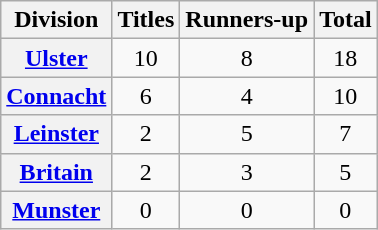<table class="wikitable plainrowheaders sortable">
<tr>
<th scope="col">Division</th>
<th scope="col">Titles</th>
<th>Runners-up</th>
<th>Total</th>
</tr>
<tr align="center">
<th scope="row"> <a href='#'>Ulster</a></th>
<td>10</td>
<td>8</td>
<td>18</td>
</tr>
<tr align="center">
<th scope="row"> <a href='#'>Connacht</a></th>
<td>6</td>
<td>4</td>
<td>10</td>
</tr>
<tr align="center">
<th scope="row"> <a href='#'>Leinster</a></th>
<td>2</td>
<td>5</td>
<td>7</td>
</tr>
<tr align="center">
<th scope="row"> <a href='#'>Britain</a></th>
<td>2</td>
<td>3</td>
<td>5</td>
</tr>
<tr align="center">
<th scope="row"> <a href='#'>Munster</a></th>
<td>0</td>
<td>0</td>
<td>0</td>
</tr>
</table>
